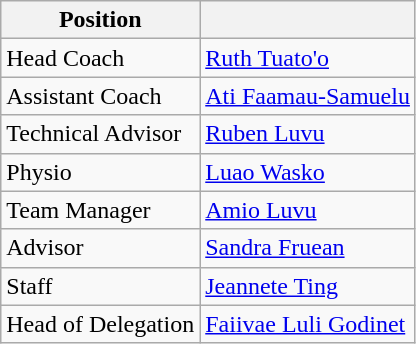<table class="wikitable">
<tr>
<th>Position</th>
<th></th>
</tr>
<tr>
<td>Head Coach</td>
<td> <a href='#'>Ruth Tuato'o</a></td>
</tr>
<tr>
<td>Assistant Coach</td>
<td> <a href='#'>Ati Faamau-Samuelu</a></td>
</tr>
<tr>
<td>Technical Advisor</td>
<td> <a href='#'>Ruben Luvu</a></td>
</tr>
<tr>
<td>Physio</td>
<td> <a href='#'>Luao Wasko</a></td>
</tr>
<tr>
<td>Team Manager</td>
<td> <a href='#'>Amio Luvu</a></td>
</tr>
<tr>
<td>Advisor</td>
<td> <a href='#'>Sandra Fruean</a></td>
</tr>
<tr>
<td>Staff</td>
<td> <a href='#'>Jeannete Ting</a></td>
</tr>
<tr>
<td>Head of Delegation</td>
<td> <a href='#'>Faiivae Luli Godinet</a></td>
</tr>
</table>
